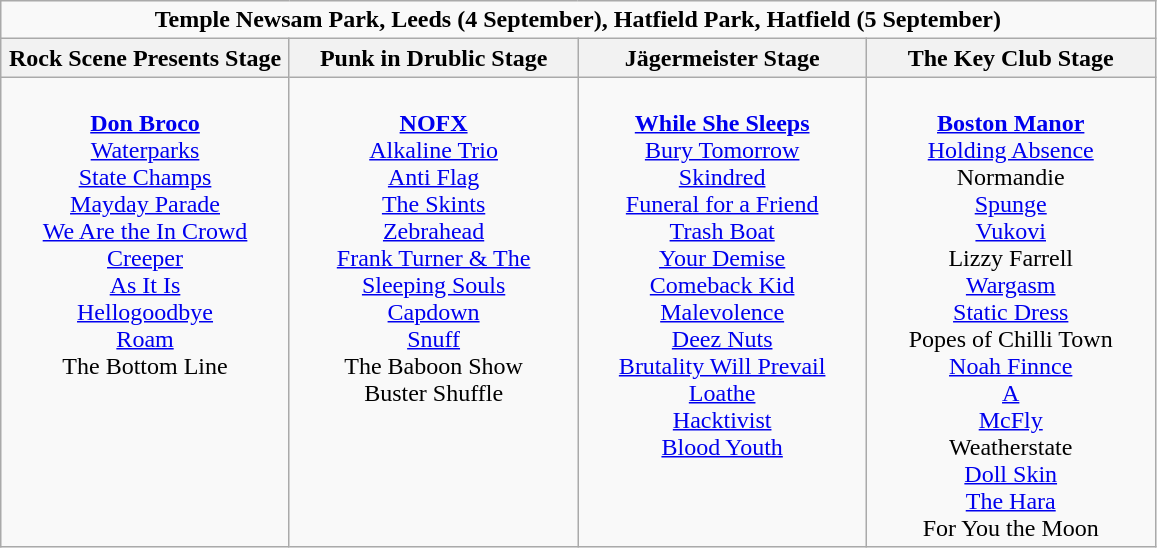<table class="wikitable">
<tr>
<td colspan="9" style="text-align:center;"><strong>Temple Newsam Park, Leeds (4 September), Hatfield Park, Hatfield (5 September)</strong></td>
</tr>
<tr>
<th>Rock Scene Presents Stage</th>
<th>Punk in Drublic Stage</th>
<th>Jägermeister Stage</th>
<th>The Key Club Stage</th>
</tr>
<tr>
<td valign="top" align="center" width=185><br><strong><a href='#'>Don Broco</a></strong><br>
<a href='#'>Waterparks</a><br>
<a href='#'>State Champs</a><br>
<a href='#'>Mayday Parade</a><br>
<a href='#'>We Are the In Crowd</a><br>
<a href='#'>Creeper</a><br>
<a href='#'>As It Is</a><br>
<a href='#'>Hellogoodbye</a><br>
<a href='#'>Roam</a><br>
The Bottom Line</td>
<td valign="top" align="center" width=185><br><strong><a href='#'>NOFX</a></strong><br>
<a href='#'>Alkaline Trio</a><br>
<a href='#'>Anti Flag</a><br>
<a href='#'>The Skints</a><br>
<a href='#'>Zebrahead</a><br>
<a href='#'>Frank Turner & The Sleeping Souls</a><br>
<a href='#'>Capdown</a><br>
<a href='#'>Snuff</a><br>
The Baboon Show<br>
Buster Shuffle</td>
<td valign="top" align="center" width=185><br><strong><a href='#'>While She Sleeps</a></strong><br>
<a href='#'>Bury Tomorrow</a><br>
<a href='#'>Skindred</a><br>
<a href='#'>Funeral for a Friend</a><br>
<a href='#'>Trash Boat</a><br>
<a href='#'>Your Demise</a><br>
<a href='#'>Comeback Kid</a><br>
<a href='#'>Malevolence</a><br>
<a href='#'>Deez Nuts</a><br>
<a href='#'>Brutality Will Prevail</a><br>
<a href='#'>Loathe</a><br>
<a href='#'>Hacktivist</a><br>
<a href='#'>Blood Youth</a></td>
<td valign="top" align="center" width=185><br><strong><a href='#'>Boston Manor</a></strong><br>
<a href='#'>Holding Absence</a><br>
Normandie<br>
<a href='#'>Spunge</a><br>
<a href='#'>Vukovi</a><br>
Lizzy Farrell<br>
<a href='#'>Wargasm</a><br>
<a href='#'>Static Dress</a><br>
Popes of Chilli Town<br>
<a href='#'>Noah Finnce</a><br>
<a href='#'>A</a><br>
<a href='#'>McFly</a><br>
Weatherstate<br>
<a href='#'>Doll Skin</a><br>
<a href='#'>The Hara</a><br>
For You the Moon</td>
</tr>
</table>
